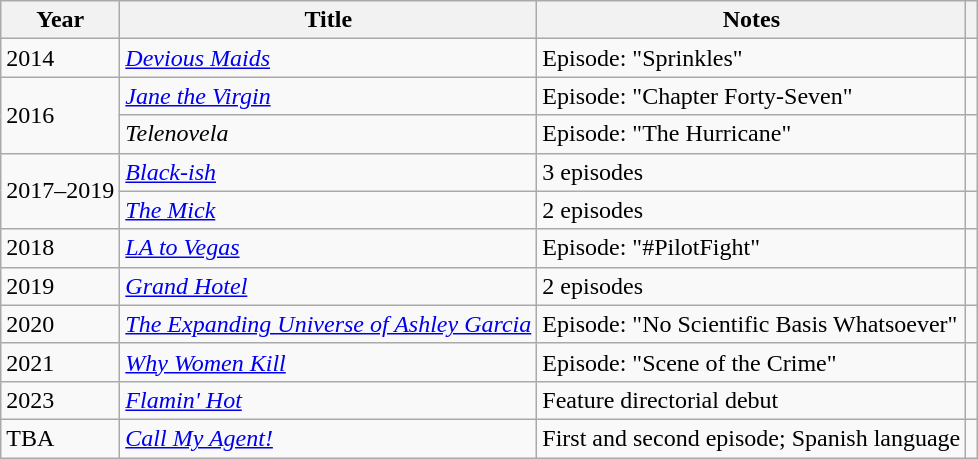<table class="wikitable sortable">
<tr>
<th>Year</th>
<th>Title</th>
<th class="unsortable">Notes</th>
<th class="unsortable"></th>
</tr>
<tr>
<td>2014</td>
<td><em><a href='#'>Devious Maids</a></em></td>
<td>Episode: "Sprinkles"</td>
<td></td>
</tr>
<tr>
<td rowspan="2">2016</td>
<td><em><a href='#'>Jane the Virgin</a></em></td>
<td>Episode: "Chapter Forty-Seven"</td>
<td></td>
</tr>
<tr>
<td><em>Telenovela</em></td>
<td>Episode: "The Hurricane"</td>
<td></td>
</tr>
<tr>
<td rowspan="2">2017–2019</td>
<td><em><a href='#'>Black-ish</a></em></td>
<td>3 episodes</td>
<td></td>
</tr>
<tr>
<td><em><a href='#'>The Mick</a></em></td>
<td>2 episodes</td>
<td></td>
</tr>
<tr>
<td>2018</td>
<td><em><a href='#'>LA to Vegas</a></em></td>
<td>Episode: "#PilotFight"</td>
<td></td>
</tr>
<tr>
<td>2019</td>
<td><em><a href='#'>Grand Hotel</a></em></td>
<td>2 episodes</td>
<td></td>
</tr>
<tr>
<td>2020</td>
<td><em><a href='#'>The Expanding Universe of Ashley Garcia</a></em></td>
<td>Episode: "No Scientific Basis Whatsoever"</td>
<td></td>
</tr>
<tr>
<td>2021</td>
<td><em><a href='#'>Why Women Kill</a></em></td>
<td>Episode: "Scene of the Crime"</td>
<td></td>
</tr>
<tr>
<td>2023</td>
<td><em><a href='#'>Flamin' Hot</a></em></td>
<td>Feature directorial debut</td>
<td></td>
</tr>
<tr>
<td>TBA</td>
<td><em><a href='#'>Call My Agent!</a></em></td>
<td>First and second episode; Spanish language</td>
<td></td>
</tr>
</table>
